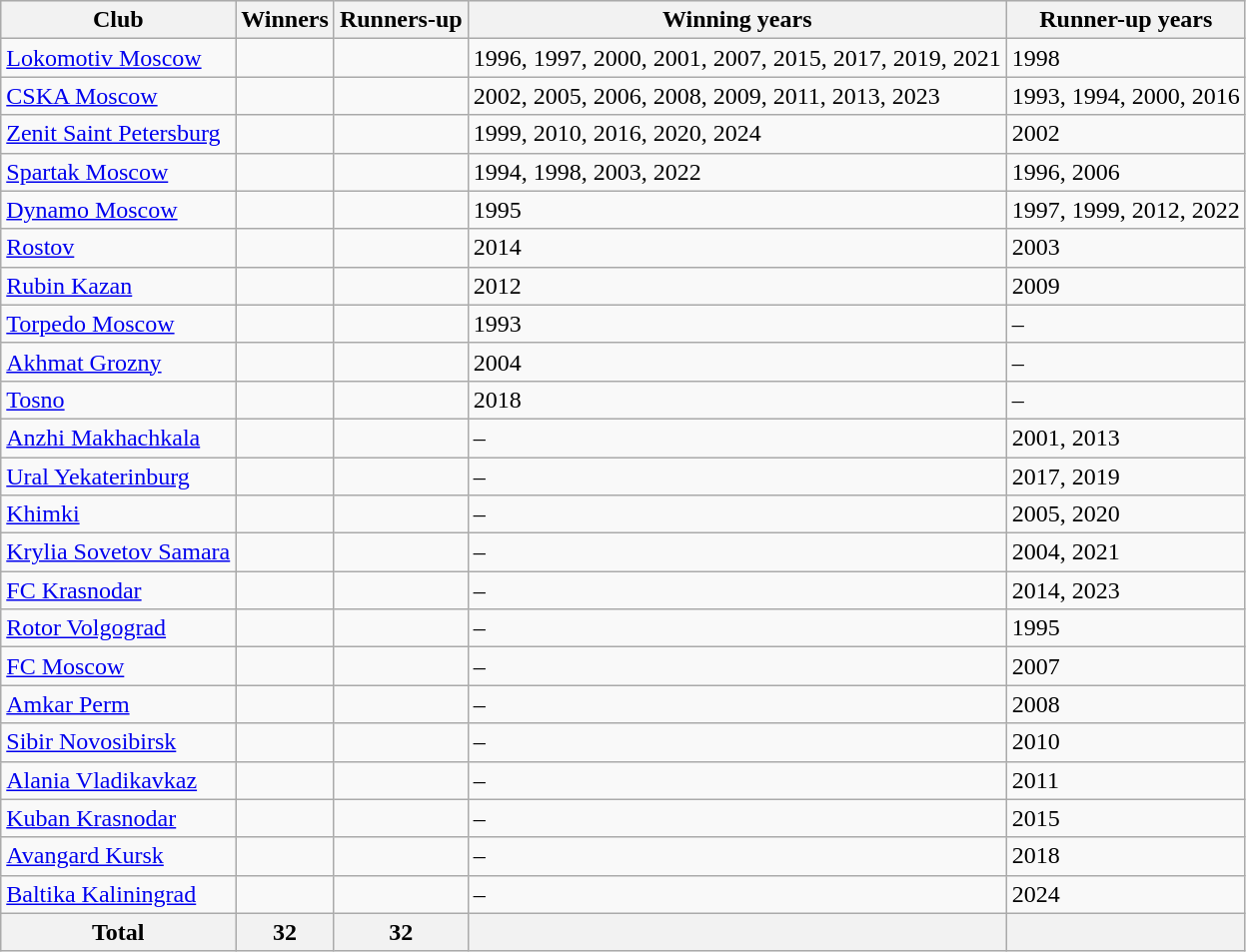<table class="wikitable sortable">
<tr style="background:#efefef;">
<th>Club</th>
<th>Winners</th>
<th>Runners-up</th>
<th>Winning years</th>
<th>Runner-up years</th>
</tr>
<tr>
<td><a href='#'>Lokomotiv Moscow</a></td>
<td></td>
<td></td>
<td>1996, 1997, 2000, 2001, 2007, 2015, 2017, 2019, 2021</td>
<td>1998</td>
</tr>
<tr>
<td><a href='#'>CSKA Moscow</a></td>
<td></td>
<td></td>
<td>2002, 2005, 2006, 2008, 2009, 2011, 2013, 2023</td>
<td>1993, 1994, 2000, 2016</td>
</tr>
<tr>
<td><a href='#'>Zenit Saint Petersburg</a></td>
<td></td>
<td></td>
<td>1999, 2010, 2016, 2020, 2024</td>
<td>2002</td>
</tr>
<tr>
<td><a href='#'>Spartak Moscow</a></td>
<td></td>
<td></td>
<td>1994, 1998, 2003, 2022</td>
<td>1996, 2006</td>
</tr>
<tr>
<td><a href='#'>Dynamo Moscow</a></td>
<td></td>
<td></td>
<td>1995</td>
<td>1997, 1999, 2012, 2022</td>
</tr>
<tr>
<td><a href='#'>Rostov</a></td>
<td></td>
<td></td>
<td>2014</td>
<td>2003</td>
</tr>
<tr>
<td><a href='#'>Rubin Kazan</a></td>
<td></td>
<td></td>
<td>2012</td>
<td>2009</td>
</tr>
<tr>
<td><a href='#'>Torpedo Moscow</a></td>
<td></td>
<td></td>
<td>1993</td>
<td>–</td>
</tr>
<tr>
<td><a href='#'>Akhmat Grozny</a></td>
<td></td>
<td></td>
<td>2004</td>
<td>–</td>
</tr>
<tr>
<td><a href='#'>Tosno</a></td>
<td></td>
<td></td>
<td>2018</td>
<td>–</td>
</tr>
<tr>
<td><a href='#'>Anzhi Makhachkala</a></td>
<td></td>
<td></td>
<td>–</td>
<td>2001, 2013</td>
</tr>
<tr>
<td><a href='#'>Ural Yekaterinburg</a></td>
<td></td>
<td></td>
<td>–</td>
<td>2017, 2019</td>
</tr>
<tr>
<td><a href='#'>Khimki</a></td>
<td></td>
<td></td>
<td>–</td>
<td>2005, 2020</td>
</tr>
<tr>
<td><a href='#'>Krylia Sovetov Samara</a></td>
<td></td>
<td></td>
<td>–</td>
<td>2004, 2021</td>
</tr>
<tr>
<td><a href='#'>FC Krasnodar</a></td>
<td></td>
<td></td>
<td>–</td>
<td>2014, 2023</td>
</tr>
<tr>
<td><a href='#'>Rotor Volgograd</a></td>
<td></td>
<td></td>
<td>–</td>
<td>1995</td>
</tr>
<tr>
<td><a href='#'>FC Moscow</a></td>
<td></td>
<td></td>
<td>–</td>
<td>2007</td>
</tr>
<tr>
<td><a href='#'>Amkar Perm</a></td>
<td></td>
<td></td>
<td>–</td>
<td>2008</td>
</tr>
<tr>
<td><a href='#'>Sibir Novosibirsk</a></td>
<td></td>
<td></td>
<td>–</td>
<td>2010</td>
</tr>
<tr>
<td><a href='#'>Alania Vladikavkaz</a></td>
<td></td>
<td></td>
<td>–</td>
<td>2011</td>
</tr>
<tr>
<td><a href='#'>Kuban Krasnodar</a></td>
<td></td>
<td></td>
<td>–</td>
<td>2015</td>
</tr>
<tr>
<td><a href='#'>Avangard Kursk</a></td>
<td></td>
<td></td>
<td>–</td>
<td>2018</td>
</tr>
<tr>
<td><a href='#'>Baltika Kaliningrad</a></td>
<td></td>
<td></td>
<td>–</td>
<td>2024</td>
</tr>
<tr>
<th>Total</th>
<th>32</th>
<th>32</th>
<th></th>
<th></th>
</tr>
</table>
